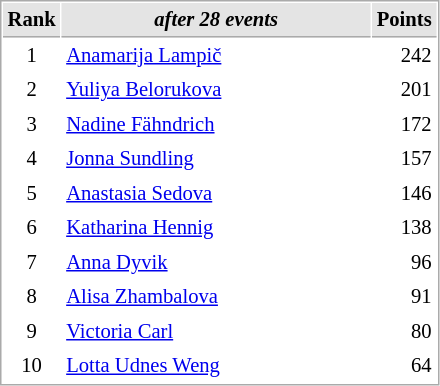<table cellspacing="1" cellpadding="3" style="border:1px solid #AAAAAA;font-size:86%">
<tr style="background-color: #E4E4E4;">
<th style="border-bottom:1px solid #AAAAAA" width=10>Rank</th>
<th style="border-bottom:1px solid #AAAAAA" width=200><em>after 28 events</em></th>
<th style="border-bottom:1px solid #AAAAAA" width=20 align=right>Points</th>
</tr>
<tr>
<td align=center>1</td>
<td> <a href='#'>Anamarija Lampič</a></td>
<td align=right>242</td>
</tr>
<tr>
<td align=center>2</td>
<td> <a href='#'>Yuliya Belorukova</a></td>
<td align=right>201</td>
</tr>
<tr>
<td align=center>3</td>
<td> <a href='#'>Nadine Fähndrich</a></td>
<td align=right>172</td>
</tr>
<tr>
<td align=center>4</td>
<td> <a href='#'>Jonna Sundling</a></td>
<td align=right>157</td>
</tr>
<tr>
<td align=center>5</td>
<td> <a href='#'>Anastasia Sedova</a></td>
<td align=right>146</td>
</tr>
<tr>
<td align=center>6</td>
<td> <a href='#'>Katharina Hennig</a></td>
<td align=right>138</td>
</tr>
<tr>
<td align=center>7</td>
<td> <a href='#'>Anna Dyvik</a></td>
<td align=right>96</td>
</tr>
<tr>
<td align=center>8</td>
<td> <a href='#'>Alisa Zhambalova</a></td>
<td align=right>91</td>
</tr>
<tr>
<td align=center>9</td>
<td> <a href='#'>Victoria Carl</a></td>
<td align=right>80</td>
</tr>
<tr>
<td align=center>10</td>
<td> <a href='#'>Lotta Udnes Weng</a></td>
<td align=right>64</td>
</tr>
</table>
